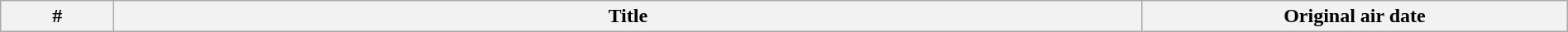<table class="wikitable" style="width:100%; margin:auto; background:#FFF;">
<tr>
<th width="10">#</th>
<th ! width="150">Title</th>
<th width="20">Original air date<br>






















                           
</th>
</tr>
</table>
